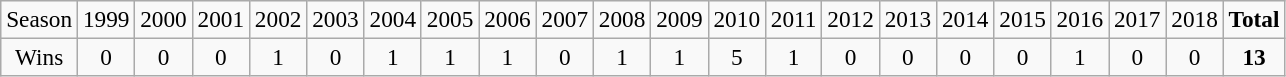<table class="wikitable" style=font-size:97%>
<tr>
<td>Season</td>
<td>1999</td>
<td>2000</td>
<td>2001</td>
<td>2002</td>
<td>2003</td>
<td>2004</td>
<td>2005</td>
<td>2006</td>
<td>2007</td>
<td>2008</td>
<td>2009</td>
<td>2010</td>
<td>2011</td>
<td>2012</td>
<td>2013</td>
<td>2014</td>
<td>2015</td>
<td>2016</td>
<td>2017</td>
<td>2018</td>
<td><strong>Total</strong></td>
</tr>
<tr align=center>
<td>Wins</td>
<td>0</td>
<td>0</td>
<td>0</td>
<td>1</td>
<td>0</td>
<td>1</td>
<td>1</td>
<td>1</td>
<td>0</td>
<td>1</td>
<td>1</td>
<td>5</td>
<td>1</td>
<td>0</td>
<td>0</td>
<td>0</td>
<td>0</td>
<td>1</td>
<td>0</td>
<td>0</td>
<td><strong>13</strong></td>
</tr>
</table>
